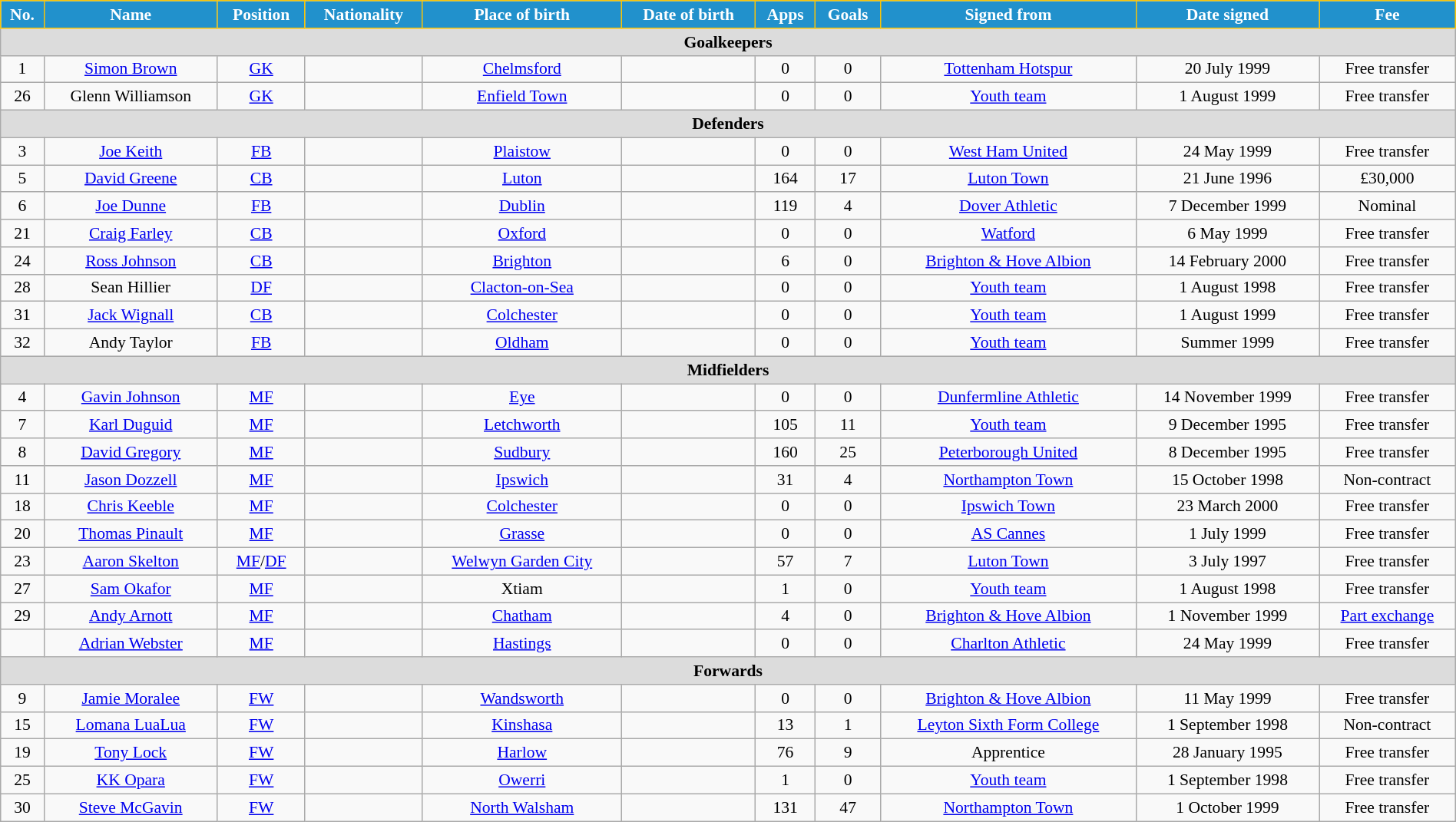<table class="wikitable" style="text-align:center; font-size:90%; width:100%;">
<tr>
<th style="background:#2191CC; color:white; border:1px solid #F7C408; text-align:center;">No.</th>
<th style="background:#2191CC; color:white; border:1px solid #F7C408; text-align:center;">Name</th>
<th style="background:#2191CC; color:white; border:1px solid #F7C408; text-align:center;">Position</th>
<th style="background:#2191CC; color:white; border:1px solid #F7C408; text-align:center;">Nationality</th>
<th style="background:#2191CC; color:white; border:1px solid #F7C408; text-align:center;">Place of birth</th>
<th style="background:#2191CC; color:white; border:1px solid #F7C408; text-align:center;">Date of birth</th>
<th style="background:#2191CC; color:white; border:1px solid #F7C408; text-align:center;">Apps</th>
<th style="background:#2191CC; color:white; border:1px solid #F7C408; text-align:center;">Goals</th>
<th style="background:#2191CC; color:white; border:1px solid #F7C408; text-align:center;">Signed from</th>
<th style="background:#2191CC; color:white; border:1px solid #F7C408; text-align:center;">Date signed</th>
<th style="background:#2191CC; color:white; border:1px solid #F7C408; text-align:center;">Fee</th>
</tr>
<tr>
<th colspan="13" style="background:#dcdcdc; text-align:center;">Goalkeepers</th>
</tr>
<tr>
<td>1</td>
<td><a href='#'>Simon Brown</a></td>
<td><a href='#'>GK</a></td>
<td></td>
<td><a href='#'>Chelmsford</a></td>
<td></td>
<td>0</td>
<td>0</td>
<td> <a href='#'>Tottenham Hotspur</a></td>
<td>20 July 1999</td>
<td>Free transfer</td>
</tr>
<tr>
<td>26</td>
<td>Glenn Williamson</td>
<td><a href='#'>GK</a></td>
<td></td>
<td><a href='#'>Enfield Town</a></td>
<td></td>
<td>0</td>
<td>0</td>
<td><a href='#'>Youth team</a></td>
<td>1 August 1999</td>
<td>Free transfer</td>
</tr>
<tr>
<th colspan="13" style="background:#dcdcdc; text-align:center;">Defenders</th>
</tr>
<tr>
<td>3</td>
<td><a href='#'>Joe Keith</a></td>
<td><a href='#'>FB</a></td>
<td></td>
<td><a href='#'>Plaistow</a></td>
<td></td>
<td>0</td>
<td>0</td>
<td> <a href='#'>West Ham United</a></td>
<td>24 May 1999</td>
<td>Free transfer</td>
</tr>
<tr>
<td>5</td>
<td><a href='#'>David Greene</a></td>
<td><a href='#'>CB</a></td>
<td></td>
<td> <a href='#'>Luton</a></td>
<td></td>
<td>164</td>
<td>17</td>
<td> <a href='#'>Luton Town</a></td>
<td>21 June 1996</td>
<td>£30,000</td>
</tr>
<tr>
<td>6</td>
<td><a href='#'>Joe Dunne</a></td>
<td><a href='#'>FB</a></td>
<td></td>
<td><a href='#'>Dublin</a></td>
<td></td>
<td>119</td>
<td>4</td>
<td> <a href='#'>Dover Athletic</a></td>
<td>7 December 1999</td>
<td>Nominal</td>
</tr>
<tr>
<td>21</td>
<td><a href='#'>Craig Farley</a></td>
<td><a href='#'>CB</a></td>
<td></td>
<td><a href='#'>Oxford</a></td>
<td></td>
<td>0</td>
<td>0</td>
<td> <a href='#'>Watford</a></td>
<td>6 May 1999</td>
<td>Free transfer</td>
</tr>
<tr>
<td>24</td>
<td><a href='#'>Ross Johnson</a></td>
<td><a href='#'>CB</a></td>
<td></td>
<td><a href='#'>Brighton</a></td>
<td></td>
<td>6</td>
<td>0</td>
<td> <a href='#'>Brighton & Hove Albion</a></td>
<td>14 February 2000</td>
<td>Free transfer</td>
</tr>
<tr>
<td>28</td>
<td>Sean Hillier</td>
<td><a href='#'>DF</a></td>
<td></td>
<td><a href='#'>Clacton-on-Sea</a></td>
<td></td>
<td>0</td>
<td>0</td>
<td><a href='#'>Youth team</a></td>
<td>1 August 1998</td>
<td>Free transfer</td>
</tr>
<tr>
<td>31</td>
<td><a href='#'>Jack Wignall</a></td>
<td><a href='#'>CB</a></td>
<td></td>
<td><a href='#'>Colchester</a></td>
<td></td>
<td>0</td>
<td>0</td>
<td><a href='#'>Youth team</a></td>
<td>1 August 1999</td>
<td>Free transfer</td>
</tr>
<tr>
<td>32</td>
<td>Andy Taylor</td>
<td><a href='#'>FB</a></td>
<td></td>
<td><a href='#'>Oldham</a></td>
<td></td>
<td>0</td>
<td>0</td>
<td><a href='#'>Youth team</a></td>
<td>Summer 1999</td>
<td>Free transfer</td>
</tr>
<tr>
<th colspan="13" style="background:#dcdcdc; text-align:center;">Midfielders</th>
</tr>
<tr>
<td>4</td>
<td><a href='#'>Gavin Johnson</a></td>
<td><a href='#'>MF</a></td>
<td></td>
<td><a href='#'>Eye</a></td>
<td></td>
<td>0</td>
<td>0</td>
<td> <a href='#'>Dunfermline Athletic</a></td>
<td>14 November 1999</td>
<td>Free transfer</td>
</tr>
<tr>
<td>7</td>
<td><a href='#'>Karl Duguid</a></td>
<td><a href='#'>MF</a></td>
<td></td>
<td><a href='#'>Letchworth</a></td>
<td></td>
<td>105</td>
<td>11</td>
<td><a href='#'>Youth team</a></td>
<td>9 December 1995</td>
<td>Free transfer</td>
</tr>
<tr>
<td>8</td>
<td><a href='#'>David Gregory</a></td>
<td><a href='#'>MF</a></td>
<td></td>
<td><a href='#'>Sudbury</a></td>
<td></td>
<td>160</td>
<td>25</td>
<td> <a href='#'>Peterborough United</a></td>
<td>8 December 1995</td>
<td>Free transfer</td>
</tr>
<tr>
<td>11</td>
<td><a href='#'>Jason Dozzell</a></td>
<td><a href='#'>MF</a></td>
<td></td>
<td><a href='#'>Ipswich</a></td>
<td></td>
<td>31</td>
<td>4</td>
<td> <a href='#'>Northampton Town</a></td>
<td>15 October 1998</td>
<td>Non-contract</td>
</tr>
<tr>
<td>18</td>
<td><a href='#'>Chris Keeble</a></td>
<td><a href='#'>MF</a></td>
<td></td>
<td><a href='#'>Colchester</a></td>
<td></td>
<td>0</td>
<td>0</td>
<td> <a href='#'>Ipswich Town</a></td>
<td>23 March 2000</td>
<td>Free transfer</td>
</tr>
<tr>
<td>20</td>
<td><a href='#'>Thomas Pinault</a></td>
<td><a href='#'>MF</a></td>
<td></td>
<td><a href='#'>Grasse</a></td>
<td></td>
<td>0</td>
<td>0</td>
<td> <a href='#'>AS Cannes</a></td>
<td>1 July 1999</td>
<td>Free transfer</td>
</tr>
<tr>
<td>23</td>
<td><a href='#'>Aaron Skelton</a></td>
<td><a href='#'>MF</a>/<a href='#'>DF</a></td>
<td></td>
<td><a href='#'>Welwyn Garden City</a></td>
<td></td>
<td>57</td>
<td>7</td>
<td> <a href='#'>Luton Town</a></td>
<td>3 July 1997</td>
<td>Free transfer</td>
</tr>
<tr>
<td>27</td>
<td><a href='#'>Sam Okafor</a></td>
<td><a href='#'>MF</a></td>
<td></td>
<td>Xtiam</td>
<td></td>
<td>1</td>
<td>0</td>
<td><a href='#'>Youth team</a></td>
<td>1 August 1998</td>
<td>Free transfer</td>
</tr>
<tr>
<td>29</td>
<td><a href='#'>Andy Arnott</a></td>
<td><a href='#'>MF</a></td>
<td></td>
<td><a href='#'>Chatham</a></td>
<td></td>
<td>4</td>
<td>0</td>
<td> <a href='#'>Brighton & Hove Albion</a></td>
<td>1 November 1999</td>
<td><a href='#'>Part exchange</a></td>
</tr>
<tr>
<td></td>
<td><a href='#'>Adrian Webster</a></td>
<td><a href='#'>MF</a></td>
<td></td>
<td><a href='#'>Hastings</a></td>
<td></td>
<td>0</td>
<td>0</td>
<td> <a href='#'>Charlton Athletic</a></td>
<td>24 May 1999</td>
<td>Free transfer</td>
</tr>
<tr>
<th colspan="13" style="background:#dcdcdc; text-align:center;">Forwards</th>
</tr>
<tr>
<td>9</td>
<td><a href='#'>Jamie Moralee</a></td>
<td><a href='#'>FW</a></td>
<td></td>
<td><a href='#'>Wandsworth</a></td>
<td></td>
<td>0</td>
<td>0</td>
<td> <a href='#'>Brighton & Hove Albion</a></td>
<td>11 May 1999</td>
<td>Free transfer</td>
</tr>
<tr>
<td>15</td>
<td><a href='#'>Lomana LuaLua</a></td>
<td><a href='#'>FW</a></td>
<td></td>
<td> <a href='#'>Kinshasa</a></td>
<td></td>
<td>13</td>
<td>1</td>
<td><a href='#'>Leyton Sixth Form College</a></td>
<td>1 September 1998</td>
<td>Non-contract</td>
</tr>
<tr>
<td>19</td>
<td><a href='#'>Tony Lock</a></td>
<td><a href='#'>FW</a></td>
<td></td>
<td><a href='#'>Harlow</a></td>
<td></td>
<td>76</td>
<td>9</td>
<td>Apprentice</td>
<td>28 January 1995</td>
<td>Free transfer</td>
</tr>
<tr>
<td>25</td>
<td><a href='#'>KK Opara</a></td>
<td><a href='#'>FW</a></td>
<td></td>
<td><a href='#'>Owerri</a></td>
<td></td>
<td>1</td>
<td>0</td>
<td><a href='#'>Youth team</a></td>
<td>1 September 1998</td>
<td>Free transfer</td>
</tr>
<tr>
<td>30</td>
<td><a href='#'>Steve McGavin</a></td>
<td><a href='#'>FW</a></td>
<td></td>
<td><a href='#'>North Walsham</a></td>
<td></td>
<td>131</td>
<td>47</td>
<td> <a href='#'>Northampton Town</a></td>
<td>1 October 1999</td>
<td>Free transfer</td>
</tr>
</table>
